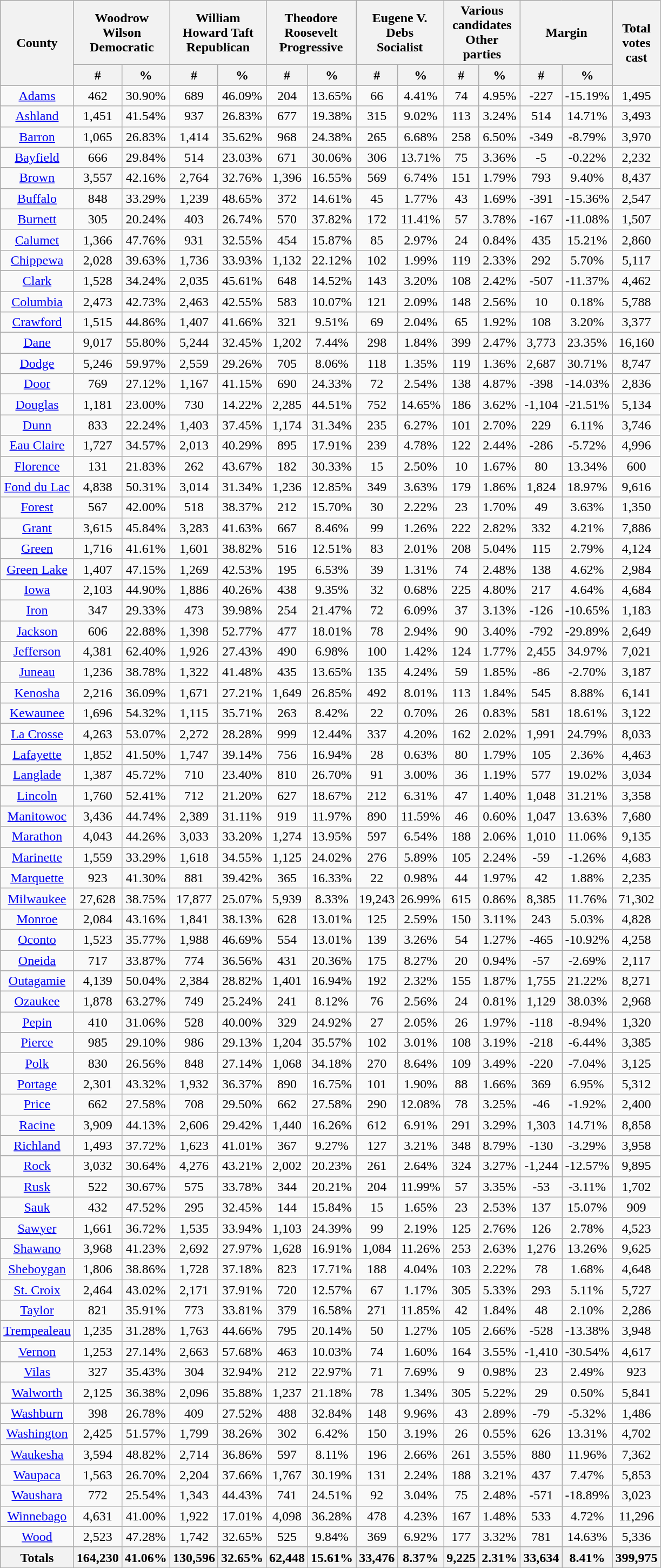<table width="60%"  class="wikitable sortable" style="text-align:center">
<tr>
<th style="text-align:center;" rowspan="2">County</th>
<th style="text-align:center;" colspan="2">Woodrow Wilson<br>Democratic</th>
<th style="text-align:center;" colspan="2">William Howard Taft<br>Republican</th>
<th style="text-align:center;" colspan="2">Theodore Roosevelt<br>Progressive</th>
<th style="text-align:center;" colspan="2">Eugene V. Debs<br>Socialist</th>
<th style="text-align:center;" colspan="2">Various candidates<br>Other parties</th>
<th style="text-align:center;" colspan="2">Margin</th>
<th style="text-align:center;" rowspan="2">Total votes cast</th>
</tr>
<tr>
<th style="text-align:center;" data-sort-type="number">#</th>
<th style="text-align:center;" data-sort-type="number">%</th>
<th style="text-align:center;" data-sort-type="number">#</th>
<th style="text-align:center;" data-sort-type="number">%</th>
<th style="text-align:center;" data-sort-type="number">#</th>
<th style="text-align:center;" data-sort-type="number">%</th>
<th style="text-align:center;" data-sort-type="number">#</th>
<th style="text-align:center;" data-sort-type="number">%</th>
<th style="text-align:center;" data-sort-type="number">#</th>
<th style="text-align:center;" data-sort-type="number">%</th>
<th style="text-align:center;" data-sort-type="number">#</th>
<th style="text-align:center;" data-sort-type="number">%</th>
</tr>
<tr style="text-align:center;">
<td><a href='#'>Adams</a></td>
<td>462</td>
<td>30.90%</td>
<td>689</td>
<td>46.09%</td>
<td>204</td>
<td>13.65%</td>
<td>66</td>
<td>4.41%</td>
<td>74</td>
<td>4.95%</td>
<td>-227</td>
<td>-15.19%</td>
<td>1,495</td>
</tr>
<tr style="text-align:center;">
<td><a href='#'>Ashland</a></td>
<td>1,451</td>
<td>41.54%</td>
<td>937</td>
<td>26.83%</td>
<td>677</td>
<td>19.38%</td>
<td>315</td>
<td>9.02%</td>
<td>113</td>
<td>3.24%</td>
<td>514</td>
<td>14.71%</td>
<td>3,493</td>
</tr>
<tr style="text-align:center;">
<td><a href='#'>Barron</a></td>
<td>1,065</td>
<td>26.83%</td>
<td>1,414</td>
<td>35.62%</td>
<td>968</td>
<td>24.38%</td>
<td>265</td>
<td>6.68%</td>
<td>258</td>
<td>6.50%</td>
<td>-349</td>
<td>-8.79%</td>
<td>3,970</td>
</tr>
<tr style="text-align:center;">
<td><a href='#'>Bayfield</a></td>
<td>666</td>
<td>29.84%</td>
<td>514</td>
<td>23.03%</td>
<td>671</td>
<td>30.06%</td>
<td>306</td>
<td>13.71%</td>
<td>75</td>
<td>3.36%</td>
<td>-5</td>
<td>-0.22%</td>
<td>2,232</td>
</tr>
<tr style="text-align:center;">
<td><a href='#'>Brown</a></td>
<td>3,557</td>
<td>42.16%</td>
<td>2,764</td>
<td>32.76%</td>
<td>1,396</td>
<td>16.55%</td>
<td>569</td>
<td>6.74%</td>
<td>151</td>
<td>1.79%</td>
<td>793</td>
<td>9.40%</td>
<td>8,437</td>
</tr>
<tr style="text-align:center;">
<td><a href='#'>Buffalo</a></td>
<td>848</td>
<td>33.29%</td>
<td>1,239</td>
<td>48.65%</td>
<td>372</td>
<td>14.61%</td>
<td>45</td>
<td>1.77%</td>
<td>43</td>
<td>1.69%</td>
<td>-391</td>
<td>-15.36%</td>
<td>2,547</td>
</tr>
<tr style="text-align:center;">
<td><a href='#'>Burnett</a></td>
<td>305</td>
<td>20.24%</td>
<td>403</td>
<td>26.74%</td>
<td>570</td>
<td>37.82%</td>
<td>172</td>
<td>11.41%</td>
<td>57</td>
<td>3.78%</td>
<td>-167</td>
<td>-11.08%</td>
<td>1,507</td>
</tr>
<tr style="text-align:center;">
<td><a href='#'>Calumet</a></td>
<td>1,366</td>
<td>47.76%</td>
<td>931</td>
<td>32.55%</td>
<td>454</td>
<td>15.87%</td>
<td>85</td>
<td>2.97%</td>
<td>24</td>
<td>0.84%</td>
<td>435</td>
<td>15.21%</td>
<td>2,860</td>
</tr>
<tr style="text-align:center;">
<td><a href='#'>Chippewa</a></td>
<td>2,028</td>
<td>39.63%</td>
<td>1,736</td>
<td>33.93%</td>
<td>1,132</td>
<td>22.12%</td>
<td>102</td>
<td>1.99%</td>
<td>119</td>
<td>2.33%</td>
<td>292</td>
<td>5.70%</td>
<td>5,117</td>
</tr>
<tr style="text-align:center;">
<td><a href='#'>Clark</a></td>
<td>1,528</td>
<td>34.24%</td>
<td>2,035</td>
<td>45.61%</td>
<td>648</td>
<td>14.52%</td>
<td>143</td>
<td>3.20%</td>
<td>108</td>
<td>2.42%</td>
<td>-507</td>
<td>-11.37%</td>
<td>4,462</td>
</tr>
<tr style="text-align:center;">
<td><a href='#'>Columbia</a></td>
<td>2,473</td>
<td>42.73%</td>
<td>2,463</td>
<td>42.55%</td>
<td>583</td>
<td>10.07%</td>
<td>121</td>
<td>2.09%</td>
<td>148</td>
<td>2.56%</td>
<td>10</td>
<td>0.18%</td>
<td>5,788</td>
</tr>
<tr style="text-align:center;">
<td><a href='#'>Crawford</a></td>
<td>1,515</td>
<td>44.86%</td>
<td>1,407</td>
<td>41.66%</td>
<td>321</td>
<td>9.51%</td>
<td>69</td>
<td>2.04%</td>
<td>65</td>
<td>1.92%</td>
<td>108</td>
<td>3.20%</td>
<td>3,377</td>
</tr>
<tr style="text-align:center;">
<td><a href='#'>Dane</a></td>
<td>9,017</td>
<td>55.80%</td>
<td>5,244</td>
<td>32.45%</td>
<td>1,202</td>
<td>7.44%</td>
<td>298</td>
<td>1.84%</td>
<td>399</td>
<td>2.47%</td>
<td>3,773</td>
<td>23.35%</td>
<td>16,160</td>
</tr>
<tr style="text-align:center;">
<td><a href='#'>Dodge</a></td>
<td>5,246</td>
<td>59.97%</td>
<td>2,559</td>
<td>29.26%</td>
<td>705</td>
<td>8.06%</td>
<td>118</td>
<td>1.35%</td>
<td>119</td>
<td>1.36%</td>
<td>2,687</td>
<td>30.71%</td>
<td>8,747</td>
</tr>
<tr style="text-align:center;">
<td><a href='#'>Door</a></td>
<td>769</td>
<td>27.12%</td>
<td>1,167</td>
<td>41.15%</td>
<td>690</td>
<td>24.33%</td>
<td>72</td>
<td>2.54%</td>
<td>138</td>
<td>4.87%</td>
<td>-398</td>
<td>-14.03%</td>
<td>2,836</td>
</tr>
<tr style="text-align:center;">
<td><a href='#'>Douglas</a></td>
<td>1,181</td>
<td>23.00%</td>
<td>730</td>
<td>14.22%</td>
<td>2,285</td>
<td>44.51%</td>
<td>752</td>
<td>14.65%</td>
<td>186</td>
<td>3.62%</td>
<td>-1,104</td>
<td>-21.51%</td>
<td>5,134</td>
</tr>
<tr style="text-align:center;">
<td><a href='#'>Dunn</a></td>
<td>833</td>
<td>22.24%</td>
<td>1,403</td>
<td>37.45%</td>
<td>1,174</td>
<td>31.34%</td>
<td>235</td>
<td>6.27%</td>
<td>101</td>
<td>2.70%</td>
<td>229</td>
<td>6.11%</td>
<td>3,746</td>
</tr>
<tr style="text-align:center;">
<td><a href='#'>Eau Claire</a></td>
<td>1,727</td>
<td>34.57%</td>
<td>2,013</td>
<td>40.29%</td>
<td>895</td>
<td>17.91%</td>
<td>239</td>
<td>4.78%</td>
<td>122</td>
<td>2.44%</td>
<td>-286</td>
<td>-5.72%</td>
<td>4,996</td>
</tr>
<tr style="text-align:center;">
<td><a href='#'>Florence</a></td>
<td>131</td>
<td>21.83%</td>
<td>262</td>
<td>43.67%</td>
<td>182</td>
<td>30.33%</td>
<td>15</td>
<td>2.50%</td>
<td>10</td>
<td>1.67%</td>
<td>80</td>
<td>13.34%</td>
<td>600</td>
</tr>
<tr style="text-align:center;">
<td><a href='#'>Fond du Lac</a></td>
<td>4,838</td>
<td>50.31%</td>
<td>3,014</td>
<td>31.34%</td>
<td>1,236</td>
<td>12.85%</td>
<td>349</td>
<td>3.63%</td>
<td>179</td>
<td>1.86%</td>
<td>1,824</td>
<td>18.97%</td>
<td>9,616</td>
</tr>
<tr style="text-align:center;">
<td><a href='#'>Forest</a></td>
<td>567</td>
<td>42.00%</td>
<td>518</td>
<td>38.37%</td>
<td>212</td>
<td>15.70%</td>
<td>30</td>
<td>2.22%</td>
<td>23</td>
<td>1.70%</td>
<td>49</td>
<td>3.63%</td>
<td>1,350</td>
</tr>
<tr style="text-align:center;">
<td><a href='#'>Grant</a></td>
<td>3,615</td>
<td>45.84%</td>
<td>3,283</td>
<td>41.63%</td>
<td>667</td>
<td>8.46%</td>
<td>99</td>
<td>1.26%</td>
<td>222</td>
<td>2.82%</td>
<td>332</td>
<td>4.21%</td>
<td>7,886</td>
</tr>
<tr style="text-align:center;">
<td><a href='#'>Green</a></td>
<td>1,716</td>
<td>41.61%</td>
<td>1,601</td>
<td>38.82%</td>
<td>516</td>
<td>12.51%</td>
<td>83</td>
<td>2.01%</td>
<td>208</td>
<td>5.04%</td>
<td>115</td>
<td>2.79%</td>
<td>4,124</td>
</tr>
<tr style="text-align:center;">
<td><a href='#'>Green Lake</a></td>
<td>1,407</td>
<td>47.15%</td>
<td>1,269</td>
<td>42.53%</td>
<td>195</td>
<td>6.53%</td>
<td>39</td>
<td>1.31%</td>
<td>74</td>
<td>2.48%</td>
<td>138</td>
<td>4.62%</td>
<td>2,984</td>
</tr>
<tr style="text-align:center;">
<td><a href='#'>Iowa</a></td>
<td>2,103</td>
<td>44.90%</td>
<td>1,886</td>
<td>40.26%</td>
<td>438</td>
<td>9.35%</td>
<td>32</td>
<td>0.68%</td>
<td>225</td>
<td>4.80%</td>
<td>217</td>
<td>4.64%</td>
<td>4,684</td>
</tr>
<tr style="text-align:center;">
<td><a href='#'>Iron</a></td>
<td>347</td>
<td>29.33%</td>
<td>473</td>
<td>39.98%</td>
<td>254</td>
<td>21.47%</td>
<td>72</td>
<td>6.09%</td>
<td>37</td>
<td>3.13%</td>
<td>-126</td>
<td>-10.65%</td>
<td>1,183</td>
</tr>
<tr style="text-align:center;">
<td><a href='#'>Jackson</a></td>
<td>606</td>
<td>22.88%</td>
<td>1,398</td>
<td>52.77%</td>
<td>477</td>
<td>18.01%</td>
<td>78</td>
<td>2.94%</td>
<td>90</td>
<td>3.40%</td>
<td>-792</td>
<td>-29.89%</td>
<td>2,649</td>
</tr>
<tr style="text-align:center;">
<td><a href='#'>Jefferson</a></td>
<td>4,381</td>
<td>62.40%</td>
<td>1,926</td>
<td>27.43%</td>
<td>490</td>
<td>6.98%</td>
<td>100</td>
<td>1.42%</td>
<td>124</td>
<td>1.77%</td>
<td>2,455</td>
<td>34.97%</td>
<td>7,021</td>
</tr>
<tr style="text-align:center;">
<td><a href='#'>Juneau</a></td>
<td>1,236</td>
<td>38.78%</td>
<td>1,322</td>
<td>41.48%</td>
<td>435</td>
<td>13.65%</td>
<td>135</td>
<td>4.24%</td>
<td>59</td>
<td>1.85%</td>
<td>-86</td>
<td>-2.70%</td>
<td>3,187</td>
</tr>
<tr style="text-align:center;">
<td><a href='#'>Kenosha</a></td>
<td>2,216</td>
<td>36.09%</td>
<td>1,671</td>
<td>27.21%</td>
<td>1,649</td>
<td>26.85%</td>
<td>492</td>
<td>8.01%</td>
<td>113</td>
<td>1.84%</td>
<td>545</td>
<td>8.88%</td>
<td>6,141</td>
</tr>
<tr style="text-align:center;">
<td><a href='#'>Kewaunee</a></td>
<td>1,696</td>
<td>54.32%</td>
<td>1,115</td>
<td>35.71%</td>
<td>263</td>
<td>8.42%</td>
<td>22</td>
<td>0.70%</td>
<td>26</td>
<td>0.83%</td>
<td>581</td>
<td>18.61%</td>
<td>3,122</td>
</tr>
<tr style="text-align:center;">
<td><a href='#'>La Crosse</a></td>
<td>4,263</td>
<td>53.07%</td>
<td>2,272</td>
<td>28.28%</td>
<td>999</td>
<td>12.44%</td>
<td>337</td>
<td>4.20%</td>
<td>162</td>
<td>2.02%</td>
<td>1,991</td>
<td>24.79%</td>
<td>8,033</td>
</tr>
<tr style="text-align:center;">
<td><a href='#'>Lafayette</a></td>
<td>1,852</td>
<td>41.50%</td>
<td>1,747</td>
<td>39.14%</td>
<td>756</td>
<td>16.94%</td>
<td>28</td>
<td>0.63%</td>
<td>80</td>
<td>1.79%</td>
<td>105</td>
<td>2.36%</td>
<td>4,463</td>
</tr>
<tr style="text-align:center;">
<td><a href='#'>Langlade</a></td>
<td>1,387</td>
<td>45.72%</td>
<td>710</td>
<td>23.40%</td>
<td>810</td>
<td>26.70%</td>
<td>91</td>
<td>3.00%</td>
<td>36</td>
<td>1.19%</td>
<td>577</td>
<td>19.02%</td>
<td>3,034</td>
</tr>
<tr style="text-align:center;">
<td><a href='#'>Lincoln</a></td>
<td>1,760</td>
<td>52.41%</td>
<td>712</td>
<td>21.20%</td>
<td>627</td>
<td>18.67%</td>
<td>212</td>
<td>6.31%</td>
<td>47</td>
<td>1.40%</td>
<td>1,048</td>
<td>31.21%</td>
<td>3,358</td>
</tr>
<tr style="text-align:center;">
<td><a href='#'>Manitowoc</a></td>
<td>3,436</td>
<td>44.74%</td>
<td>2,389</td>
<td>31.11%</td>
<td>919</td>
<td>11.97%</td>
<td>890</td>
<td>11.59%</td>
<td>46</td>
<td>0.60%</td>
<td>1,047</td>
<td>13.63%</td>
<td>7,680</td>
</tr>
<tr style="text-align:center;">
<td><a href='#'>Marathon</a></td>
<td>4,043</td>
<td>44.26%</td>
<td>3,033</td>
<td>33.20%</td>
<td>1,274</td>
<td>13.95%</td>
<td>597</td>
<td>6.54%</td>
<td>188</td>
<td>2.06%</td>
<td>1,010</td>
<td>11.06%</td>
<td>9,135</td>
</tr>
<tr style="text-align:center;">
<td><a href='#'>Marinette</a></td>
<td>1,559</td>
<td>33.29%</td>
<td>1,618</td>
<td>34.55%</td>
<td>1,125</td>
<td>24.02%</td>
<td>276</td>
<td>5.89%</td>
<td>105</td>
<td>2.24%</td>
<td>-59</td>
<td>-1.26%</td>
<td>4,683</td>
</tr>
<tr style="text-align:center;">
<td><a href='#'>Marquette</a></td>
<td>923</td>
<td>41.30%</td>
<td>881</td>
<td>39.42%</td>
<td>365</td>
<td>16.33%</td>
<td>22</td>
<td>0.98%</td>
<td>44</td>
<td>1.97%</td>
<td>42</td>
<td>1.88%</td>
<td>2,235</td>
</tr>
<tr style="text-align:center;">
<td><a href='#'>Milwaukee</a></td>
<td>27,628</td>
<td>38.75%</td>
<td>17,877</td>
<td>25.07%</td>
<td>5,939</td>
<td>8.33%</td>
<td>19,243</td>
<td>26.99%</td>
<td>615</td>
<td>0.86%</td>
<td>8,385</td>
<td>11.76%</td>
<td>71,302</td>
</tr>
<tr style="text-align:center;">
<td><a href='#'>Monroe</a></td>
<td>2,084</td>
<td>43.16%</td>
<td>1,841</td>
<td>38.13%</td>
<td>628</td>
<td>13.01%</td>
<td>125</td>
<td>2.59%</td>
<td>150</td>
<td>3.11%</td>
<td>243</td>
<td>5.03%</td>
<td>4,828</td>
</tr>
<tr style="text-align:center;">
<td><a href='#'>Oconto</a></td>
<td>1,523</td>
<td>35.77%</td>
<td>1,988</td>
<td>46.69%</td>
<td>554</td>
<td>13.01%</td>
<td>139</td>
<td>3.26%</td>
<td>54</td>
<td>1.27%</td>
<td>-465</td>
<td>-10.92%</td>
<td>4,258</td>
</tr>
<tr style="text-align:center;">
<td><a href='#'>Oneida</a></td>
<td>717</td>
<td>33.87%</td>
<td>774</td>
<td>36.56%</td>
<td>431</td>
<td>20.36%</td>
<td>175</td>
<td>8.27%</td>
<td>20</td>
<td>0.94%</td>
<td>-57</td>
<td>-2.69%</td>
<td>2,117</td>
</tr>
<tr style="text-align:center;">
<td><a href='#'>Outagamie</a></td>
<td>4,139</td>
<td>50.04%</td>
<td>2,384</td>
<td>28.82%</td>
<td>1,401</td>
<td>16.94%</td>
<td>192</td>
<td>2.32%</td>
<td>155</td>
<td>1.87%</td>
<td>1,755</td>
<td>21.22%</td>
<td>8,271</td>
</tr>
<tr style="text-align:center;">
<td><a href='#'>Ozaukee</a></td>
<td>1,878</td>
<td>63.27%</td>
<td>749</td>
<td>25.24%</td>
<td>241</td>
<td>8.12%</td>
<td>76</td>
<td>2.56%</td>
<td>24</td>
<td>0.81%</td>
<td>1,129</td>
<td>38.03%</td>
<td>2,968</td>
</tr>
<tr style="text-align:center;">
<td><a href='#'>Pepin</a></td>
<td>410</td>
<td>31.06%</td>
<td>528</td>
<td>40.00%</td>
<td>329</td>
<td>24.92%</td>
<td>27</td>
<td>2.05%</td>
<td>26</td>
<td>1.97%</td>
<td>-118</td>
<td>-8.94%</td>
<td>1,320</td>
</tr>
<tr style="text-align:center;">
<td><a href='#'>Pierce</a></td>
<td>985</td>
<td>29.10%</td>
<td>986</td>
<td>29.13%</td>
<td>1,204</td>
<td>35.57%</td>
<td>102</td>
<td>3.01%</td>
<td>108</td>
<td>3.19%</td>
<td>-218</td>
<td>-6.44%</td>
<td>3,385</td>
</tr>
<tr style="text-align:center;">
<td><a href='#'>Polk</a></td>
<td>830</td>
<td>26.56%</td>
<td>848</td>
<td>27.14%</td>
<td>1,068</td>
<td>34.18%</td>
<td>270</td>
<td>8.64%</td>
<td>109</td>
<td>3.49%</td>
<td>-220</td>
<td>-7.04%</td>
<td>3,125</td>
</tr>
<tr style="text-align:center;">
<td><a href='#'>Portage</a></td>
<td>2,301</td>
<td>43.32%</td>
<td>1,932</td>
<td>36.37%</td>
<td>890</td>
<td>16.75%</td>
<td>101</td>
<td>1.90%</td>
<td>88</td>
<td>1.66%</td>
<td>369</td>
<td>6.95%</td>
<td>5,312</td>
</tr>
<tr style="text-align:center;">
<td><a href='#'>Price</a></td>
<td>662</td>
<td>27.58%</td>
<td>708</td>
<td>29.50%</td>
<td>662</td>
<td>27.58%</td>
<td>290</td>
<td>12.08%</td>
<td>78</td>
<td>3.25%</td>
<td>-46</td>
<td>-1.92%</td>
<td>2,400</td>
</tr>
<tr style="text-align:center;">
<td><a href='#'>Racine</a></td>
<td>3,909</td>
<td>44.13%</td>
<td>2,606</td>
<td>29.42%</td>
<td>1,440</td>
<td>16.26%</td>
<td>612</td>
<td>6.91%</td>
<td>291</td>
<td>3.29%</td>
<td>1,303</td>
<td>14.71%</td>
<td>8,858</td>
</tr>
<tr style="text-align:center;">
<td><a href='#'>Richland</a></td>
<td>1,493</td>
<td>37.72%</td>
<td>1,623</td>
<td>41.01%</td>
<td>367</td>
<td>9.27%</td>
<td>127</td>
<td>3.21%</td>
<td>348</td>
<td>8.79%</td>
<td>-130</td>
<td>-3.29%</td>
<td>3,958</td>
</tr>
<tr style="text-align:center;">
<td><a href='#'>Rock</a></td>
<td>3,032</td>
<td>30.64%</td>
<td>4,276</td>
<td>43.21%</td>
<td>2,002</td>
<td>20.23%</td>
<td>261</td>
<td>2.64%</td>
<td>324</td>
<td>3.27%</td>
<td>-1,244</td>
<td>-12.57%</td>
<td>9,895</td>
</tr>
<tr style="text-align:center;">
<td><a href='#'>Rusk</a></td>
<td>522</td>
<td>30.67%</td>
<td>575</td>
<td>33.78%</td>
<td>344</td>
<td>20.21%</td>
<td>204</td>
<td>11.99%</td>
<td>57</td>
<td>3.35%</td>
<td>-53</td>
<td>-3.11%</td>
<td>1,702</td>
</tr>
<tr style="text-align:center;">
<td><a href='#'>Sauk</a></td>
<td>432</td>
<td>47.52%</td>
<td>295</td>
<td>32.45%</td>
<td>144</td>
<td>15.84%</td>
<td>15</td>
<td>1.65%</td>
<td>23</td>
<td>2.53%</td>
<td>137</td>
<td>15.07%</td>
<td>909</td>
</tr>
<tr style="text-align:center;">
<td><a href='#'>Sawyer</a></td>
<td>1,661</td>
<td>36.72%</td>
<td>1,535</td>
<td>33.94%</td>
<td>1,103</td>
<td>24.39%</td>
<td>99</td>
<td>2.19%</td>
<td>125</td>
<td>2.76%</td>
<td>126</td>
<td>2.78%</td>
<td>4,523</td>
</tr>
<tr style="text-align:center;">
<td><a href='#'>Shawano</a></td>
<td>3,968</td>
<td>41.23%</td>
<td>2,692</td>
<td>27.97%</td>
<td>1,628</td>
<td>16.91%</td>
<td>1,084</td>
<td>11.26%</td>
<td>253</td>
<td>2.63%</td>
<td>1,276</td>
<td>13.26%</td>
<td>9,625</td>
</tr>
<tr style="text-align:center;">
<td><a href='#'>Sheboygan</a></td>
<td>1,806</td>
<td>38.86%</td>
<td>1,728</td>
<td>37.18%</td>
<td>823</td>
<td>17.71%</td>
<td>188</td>
<td>4.04%</td>
<td>103</td>
<td>2.22%</td>
<td>78</td>
<td>1.68%</td>
<td>4,648</td>
</tr>
<tr style="text-align:center;">
<td><a href='#'>St. Croix</a></td>
<td>2,464</td>
<td>43.02%</td>
<td>2,171</td>
<td>37.91%</td>
<td>720</td>
<td>12.57%</td>
<td>67</td>
<td>1.17%</td>
<td>305</td>
<td>5.33%</td>
<td>293</td>
<td>5.11%</td>
<td>5,727</td>
</tr>
<tr style="text-align:center;">
<td><a href='#'>Taylor</a></td>
<td>821</td>
<td>35.91%</td>
<td>773</td>
<td>33.81%</td>
<td>379</td>
<td>16.58%</td>
<td>271</td>
<td>11.85%</td>
<td>42</td>
<td>1.84%</td>
<td>48</td>
<td>2.10%</td>
<td>2,286</td>
</tr>
<tr style="text-align:center;">
<td><a href='#'>Trempealeau</a></td>
<td>1,235</td>
<td>31.28%</td>
<td>1,763</td>
<td>44.66%</td>
<td>795</td>
<td>20.14%</td>
<td>50</td>
<td>1.27%</td>
<td>105</td>
<td>2.66%</td>
<td>-528</td>
<td>-13.38%</td>
<td>3,948</td>
</tr>
<tr style="text-align:center;">
<td><a href='#'>Vernon</a></td>
<td>1,253</td>
<td>27.14%</td>
<td>2,663</td>
<td>57.68%</td>
<td>463</td>
<td>10.03%</td>
<td>74</td>
<td>1.60%</td>
<td>164</td>
<td>3.55%</td>
<td>-1,410</td>
<td>-30.54%</td>
<td>4,617</td>
</tr>
<tr style="text-align:center;">
<td><a href='#'>Vilas</a></td>
<td>327</td>
<td>35.43%</td>
<td>304</td>
<td>32.94%</td>
<td>212</td>
<td>22.97%</td>
<td>71</td>
<td>7.69%</td>
<td>9</td>
<td>0.98%</td>
<td>23</td>
<td>2.49%</td>
<td>923</td>
</tr>
<tr style="text-align:center;">
<td><a href='#'>Walworth</a></td>
<td>2,125</td>
<td>36.38%</td>
<td>2,096</td>
<td>35.88%</td>
<td>1,237</td>
<td>21.18%</td>
<td>78</td>
<td>1.34%</td>
<td>305</td>
<td>5.22%</td>
<td>29</td>
<td>0.50%</td>
<td>5,841</td>
</tr>
<tr style="text-align:center;">
<td><a href='#'>Washburn</a></td>
<td>398</td>
<td>26.78%</td>
<td>409</td>
<td>27.52%</td>
<td>488</td>
<td>32.84%</td>
<td>148</td>
<td>9.96%</td>
<td>43</td>
<td>2.89%</td>
<td>-79</td>
<td>-5.32%</td>
<td>1,486</td>
</tr>
<tr style="text-align:center;">
<td><a href='#'>Washington</a></td>
<td>2,425</td>
<td>51.57%</td>
<td>1,799</td>
<td>38.26%</td>
<td>302</td>
<td>6.42%</td>
<td>150</td>
<td>3.19%</td>
<td>26</td>
<td>0.55%</td>
<td>626</td>
<td>13.31%</td>
<td>4,702</td>
</tr>
<tr style="text-align:center;">
<td><a href='#'>Waukesha</a></td>
<td>3,594</td>
<td>48.82%</td>
<td>2,714</td>
<td>36.86%</td>
<td>597</td>
<td>8.11%</td>
<td>196</td>
<td>2.66%</td>
<td>261</td>
<td>3.55%</td>
<td>880</td>
<td>11.96%</td>
<td>7,362</td>
</tr>
<tr style="text-align:center;">
<td><a href='#'>Waupaca</a></td>
<td>1,563</td>
<td>26.70%</td>
<td>2,204</td>
<td>37.66%</td>
<td>1,767</td>
<td>30.19%</td>
<td>131</td>
<td>2.24%</td>
<td>188</td>
<td>3.21%</td>
<td>437</td>
<td>7.47%</td>
<td>5,853</td>
</tr>
<tr style="text-align:center;">
<td><a href='#'>Waushara</a></td>
<td>772</td>
<td>25.54%</td>
<td>1,343</td>
<td>44.43%</td>
<td>741</td>
<td>24.51%</td>
<td>92</td>
<td>3.04%</td>
<td>75</td>
<td>2.48%</td>
<td>-571</td>
<td>-18.89%</td>
<td>3,023</td>
</tr>
<tr style="text-align:center;">
<td><a href='#'>Winnebago</a></td>
<td>4,631</td>
<td>41.00%</td>
<td>1,922</td>
<td>17.01%</td>
<td>4,098</td>
<td>36.28%</td>
<td>478</td>
<td>4.23%</td>
<td>167</td>
<td>1.48%</td>
<td>533</td>
<td>4.72%</td>
<td>11,296</td>
</tr>
<tr style="text-align:center;">
<td><a href='#'>Wood</a></td>
<td>2,523</td>
<td>47.28%</td>
<td>1,742</td>
<td>32.65%</td>
<td>525</td>
<td>9.84%</td>
<td>369</td>
<td>6.92%</td>
<td>177</td>
<td>3.32%</td>
<td>781</td>
<td>14.63%</td>
<td>5,336</td>
</tr>
<tr style="text-align:center;">
<th>Totals</th>
<th>164,230</th>
<th>41.06%</th>
<th>130,596</th>
<th>32.65%</th>
<th>62,448</th>
<th>15.61%</th>
<th>33,476</th>
<th>8.37%</th>
<th>9,225</th>
<th>2.31%</th>
<th>33,634</th>
<th>8.41%</th>
<th>399,975</th>
</tr>
</table>
